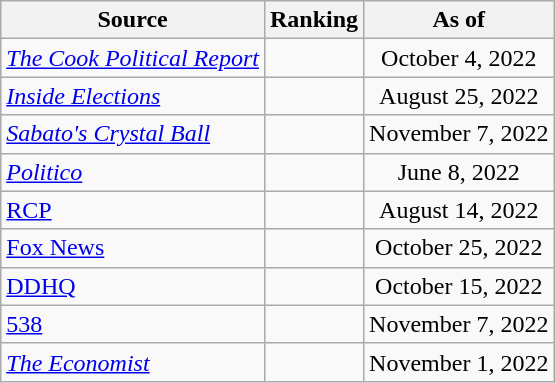<table class="wikitable" style="text-align:center">
<tr>
<th>Source</th>
<th>Ranking</th>
<th>As of</th>
</tr>
<tr>
<td style="text-align:left"><em><a href='#'>The Cook Political Report</a></em></td>
<td></td>
<td>October 4, 2022</td>
</tr>
<tr>
<td style="text-align:left"><em><a href='#'>Inside Elections</a></em></td>
<td></td>
<td>August 25, 2022</td>
</tr>
<tr>
<td style="text-align:left"><em><a href='#'>Sabato's Crystal Ball</a></em></td>
<td></td>
<td>November 7, 2022</td>
</tr>
<tr>
<td style="text-align:left;"><em><a href='#'>Politico</a></em></td>
<td></td>
<td>June 8, 2022</td>
</tr>
<tr>
<td style="text-align:left;"><a href='#'>RCP</a></td>
<td></td>
<td>August 14, 2022</td>
</tr>
<tr>
<td align=left><a href='#'>Fox News</a></td>
<td></td>
<td>October 25, 2022</td>
</tr>
<tr>
<td style="text-align:left;"><a href='#'>DDHQ</a></td>
<td></td>
<td>October 15, 2022</td>
</tr>
<tr>
<td style="text-align:left;"><a href='#'>538</a></td>
<td></td>
<td>November 7, 2022</td>
</tr>
<tr>
<td align="left"><em><a href='#'>The Economist</a></em></td>
<td></td>
<td>November 1, 2022</td>
</tr>
</table>
